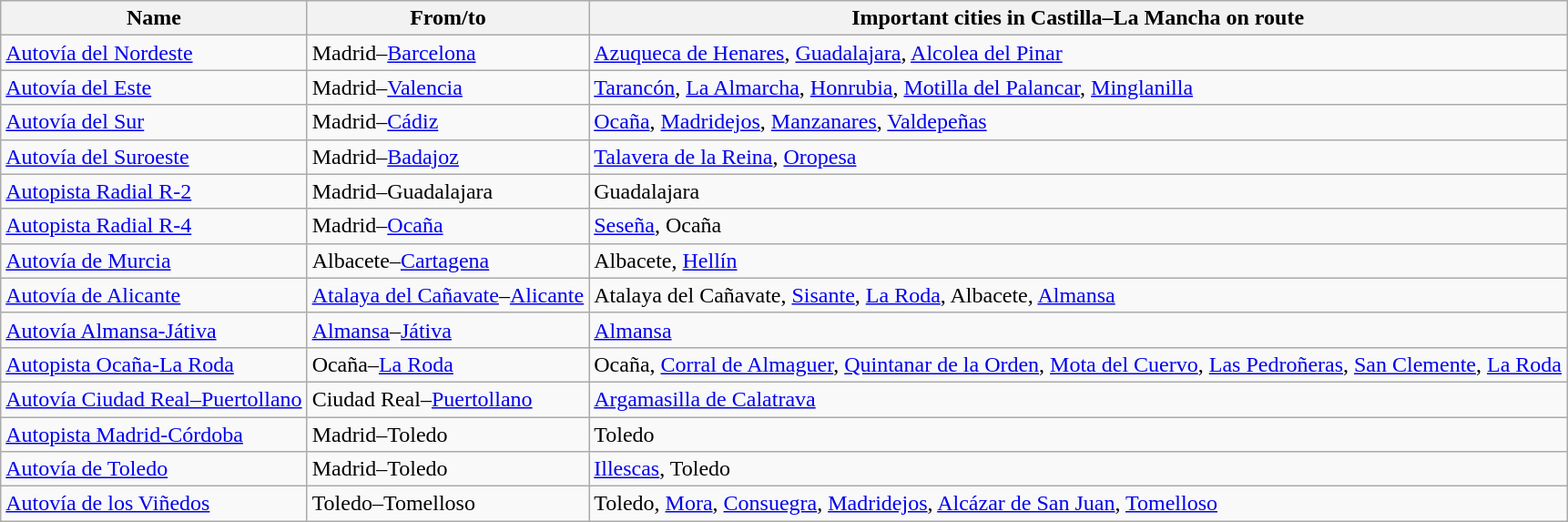<table class=wikitable>
<tr>
<th>Name</th>
<th>From/to</th>
<th>Important cities in Castilla–La Mancha on route</th>
</tr>
<tr>
<td> <a href='#'>Autovía del Nordeste</a></td>
<td>Madrid–<a href='#'>Barcelona</a></td>
<td><a href='#'>Azuqueca de Henares</a>, <a href='#'>Guadalajara</a>, <a href='#'>Alcolea del Pinar</a></td>
</tr>
<tr>
<td> <a href='#'>Autovía del Este</a></td>
<td>Madrid–<a href='#'>Valencia</a></td>
<td><a href='#'>Tarancón</a>, <a href='#'>La Almarcha</a>, <a href='#'>Honrubia</a>, <a href='#'>Motilla del Palancar</a>, <a href='#'>Minglanilla</a></td>
</tr>
<tr>
<td> <a href='#'>Autovía del Sur</a></td>
<td>Madrid–<a href='#'>Cádiz</a></td>
<td><a href='#'>Ocaña</a>, <a href='#'>Madridejos</a>, <a href='#'>Manzanares</a>, <a href='#'>Valdepeñas</a></td>
</tr>
<tr>
<td> <a href='#'>Autovía del Suroeste</a></td>
<td>Madrid–<a href='#'>Badajoz</a></td>
<td><a href='#'>Talavera de la Reina</a>, <a href='#'>Oropesa</a></td>
</tr>
<tr>
<td> <a href='#'>Autopista Radial R-2</a></td>
<td>Madrid–Guadalajara</td>
<td>Guadalajara</td>
</tr>
<tr>
<td> <a href='#'>Autopista Radial R-4</a></td>
<td>Madrid–<a href='#'>Ocaña</a></td>
<td><a href='#'>Seseña</a>, Ocaña</td>
</tr>
<tr>
<td> <a href='#'>Autovía de Murcia</a></td>
<td>Albacete–<a href='#'>Cartagena</a></td>
<td>Albacete, <a href='#'>Hellín</a></td>
</tr>
<tr>
<td> <a href='#'>Autovía de Alicante</a></td>
<td><a href='#'>Atalaya del Cañavate</a>–<a href='#'>Alicante</a></td>
<td>Atalaya del Cañavate, <a href='#'>Sisante</a>, <a href='#'>La Roda</a>, Albacete, <a href='#'>Almansa</a></td>
</tr>
<tr>
<td> <a href='#'>Autovía Almansa-Játiva</a></td>
<td><a href='#'>Almansa</a>–<a href='#'>Játiva</a></td>
<td><a href='#'>Almansa</a></td>
</tr>
<tr>
<td> <a href='#'>Autopista Ocaña-La Roda</a></td>
<td>Ocaña–<a href='#'>La Roda</a></td>
<td>Ocaña, <a href='#'>Corral de Almaguer</a>, <a href='#'>Quintanar de la Orden</a>, <a href='#'>Mota del Cuervo</a>, <a href='#'>Las Pedroñeras</a>, <a href='#'>San Clemente</a>, <a href='#'>La Roda</a></td>
</tr>
<tr>
<td> <a href='#'>Autovía Ciudad Real–Puertollano</a></td>
<td>Ciudad Real–<a href='#'>Puertollano</a></td>
<td><a href='#'>Argamasilla de Calatrava</a></td>
</tr>
<tr>
<td> <a href='#'>Autopista Madrid-Córdoba</a></td>
<td>Madrid–Toledo</td>
<td>Toledo</td>
</tr>
<tr>
<td> <a href='#'>Autovía de Toledo</a></td>
<td>Madrid–Toledo</td>
<td><a href='#'>Illescas</a>, Toledo</td>
</tr>
<tr>
<td> <a href='#'>Autovía de los Viñedos</a></td>
<td>Toledo–Tomelloso</td>
<td>Toledo, <a href='#'>Mora</a>, <a href='#'>Consuegra</a>, <a href='#'>Madridejos</a>, <a href='#'>Alcázar de San Juan</a>, <a href='#'>Tomelloso</a></td>
</tr>
</table>
